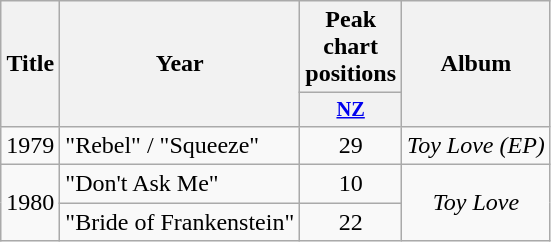<table class="wikitable plainrowheaders" style="text-align:center;">
<tr>
<th scope="col" rowspan="2">Title</th>
<th scope="col" rowspan="2">Year</th>
<th scope="col" colspan="1">Peak chart positions</th>
<th scope="col" rowspan="2">Album</th>
</tr>
<tr>
<th style="width:3em;font-size:85%"><a href='#'>NZ</a><br></th>
</tr>
<tr>
<td>1979</td>
<td align="left" valign="top">"Rebel" / "Squeeze"</td>
<td align="center" valign="top">29</td>
<td><em>Toy Love (EP)</em></td>
</tr>
<tr>
<td rowspan="2">1980</td>
<td align="left" valign="top">"Don't Ask Me"</td>
<td align="center" valign="top">10</td>
<td rowspan="2"><em>Toy Love</em></td>
</tr>
<tr>
<td align="left" valign="top">"Bride of Frankenstein"</td>
<td align="center" valign="top">22</td>
</tr>
</table>
